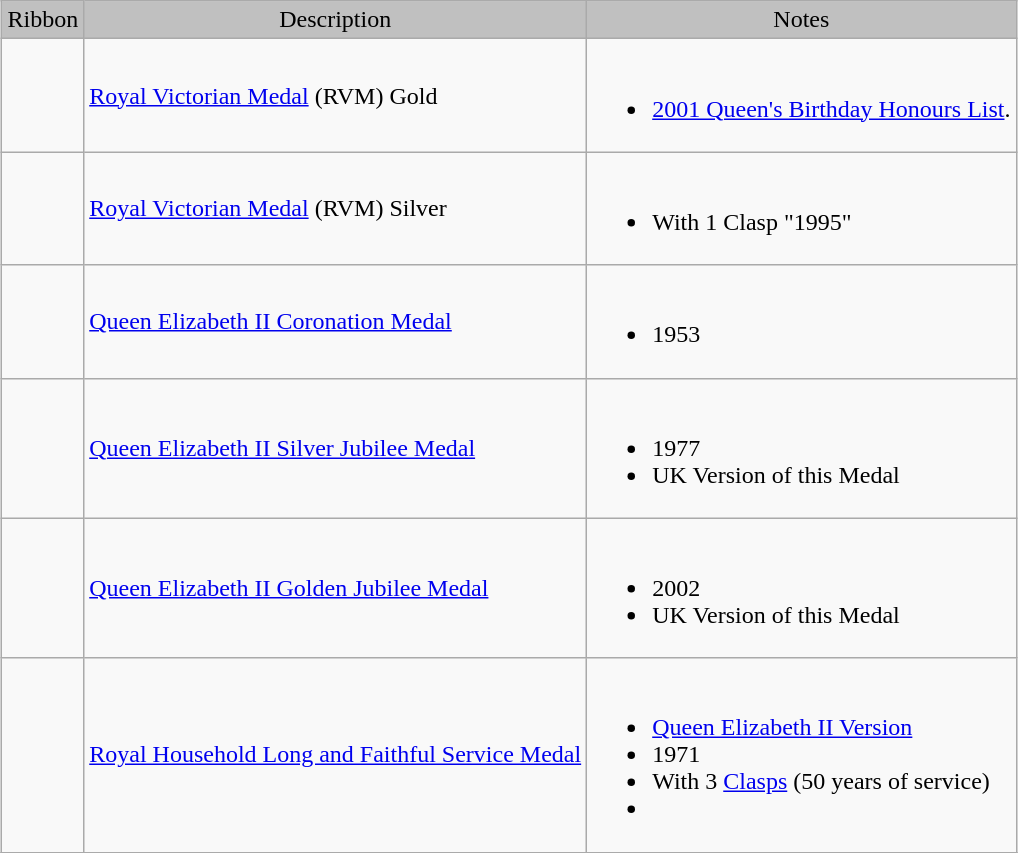<table class="wikitable" style="margin:1em auto;">
<tr style="background:silver;" align="center">
<td>Ribbon</td>
<td>Description</td>
<td>Notes</td>
</tr>
<tr>
<td></td>
<td><a href='#'>Royal Victorian Medal</a> (RVM) Gold</td>
<td><br><ul><li><a href='#'>2001 Queen's Birthday Honours List</a>.</li></ul></td>
</tr>
<tr>
<td></td>
<td><a href='#'>Royal Victorian Medal</a> (RVM) Silver</td>
<td><br><ul><li>With 1 Clasp "1995"</li></ul></td>
</tr>
<tr>
<td></td>
<td><a href='#'>Queen Elizabeth II Coronation Medal</a></td>
<td><br><ul><li>1953</li></ul></td>
</tr>
<tr>
<td></td>
<td><a href='#'>Queen Elizabeth II Silver Jubilee Medal</a></td>
<td><br><ul><li>1977</li><li>UK Version of this Medal</li></ul></td>
</tr>
<tr>
<td></td>
<td><a href='#'>Queen Elizabeth II Golden Jubilee Medal</a></td>
<td><br><ul><li>2002</li><li>UK Version of this Medal</li></ul></td>
</tr>
<tr>
<td></td>
<td><a href='#'>Royal Household Long and Faithful Service Medal</a></td>
<td><br><ul><li><a href='#'>Queen Elizabeth II Version</a></li><li>1971</li><li>With 3 <a href='#'>Clasps</a> (50 years of service)</li><li></li></ul></td>
</tr>
<tr>
</tr>
</table>
